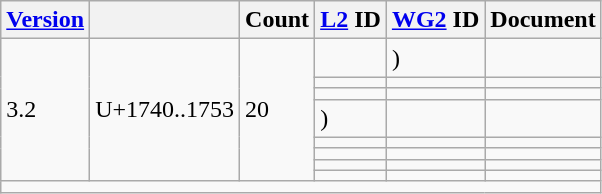<table class="wikitable sticky-header">
<tr>
<th><a href='#'>Version</a></th>
<th></th>
<th>Count</th>
<th><a href='#'>L2</a> ID</th>
<th><a href='#'>WG2</a> ID</th>
<th>Document</th>
</tr>
<tr>
<td rowspan="8">3.2</td>
<td rowspan="8">U+1740..1753</td>
<td rowspan="8">20</td>
<td></td>
<td> )</td>
<td></td>
</tr>
<tr>
<td></td>
<td></td>
<td></td>
</tr>
<tr>
<td></td>
<td></td>
<td></td>
</tr>
<tr>
<td> )</td>
<td></td>
<td></td>
</tr>
<tr>
<td></td>
<td></td>
<td></td>
</tr>
<tr>
<td></td>
<td></td>
<td></td>
</tr>
<tr>
<td></td>
<td></td>
<td></td>
</tr>
<tr>
<td></td>
<td></td>
<td></td>
</tr>
<tr class="sortbottom">
<td colspan="6"></td>
</tr>
</table>
